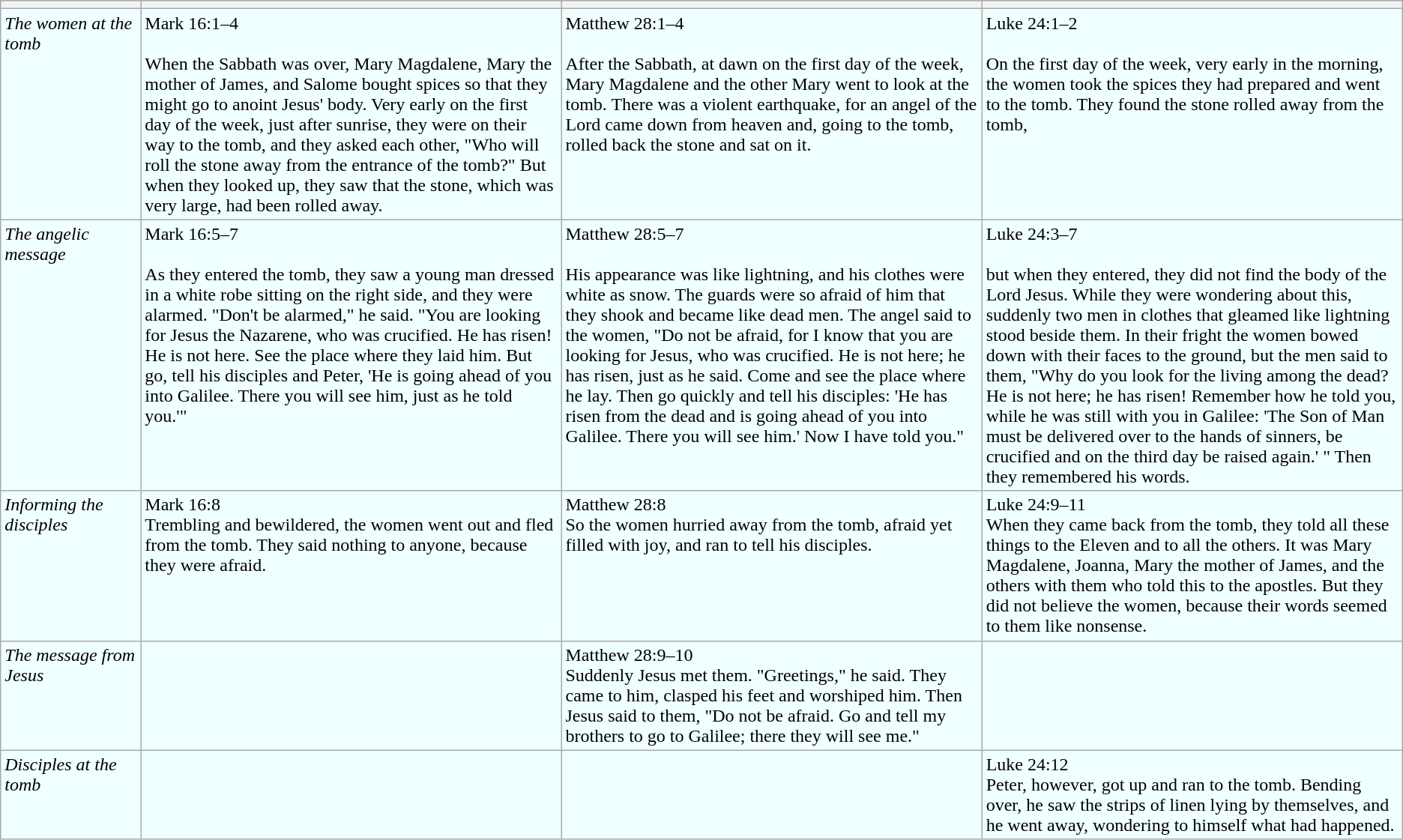<table class="wikitable float-left" border="1" cellspacing="0" cellpadding="10">
<tr>
<th></th>
<th style="width:30%"></th>
<th style="width:30%"></th>
<th style="width:30%"></th>
</tr>
<tr valign="top" style="background-color:Azure;">
<td><em>The women at the tomb</em></td>
<td>Mark 16:1–4<br><br>When the Sabbath was over, Mary Magdalene, Mary the mother of James, and Salome bought spices so that they might go to anoint Jesus' body. Very early on the first day of the week, just after sunrise, they were on their way to the tomb, and they asked each other, "Who will roll the stone away from the entrance of the tomb?" But when they looked up, they saw that the stone, which was very large, had been rolled away.</td>
<td>Matthew 28:1–4<br><br>After the Sabbath, at dawn on the first day of the week, Mary Magdalene and the other Mary went to look at the tomb. There was a violent earthquake, for an angel of the Lord came down from heaven and, going to the tomb, rolled back the stone and sat on it.</td>
<td>Luke 24:1–2<br><br>On the first day of the week, very early in the morning, the women took the spices they had prepared and went to the tomb. They found the stone rolled away from the tomb,</td>
</tr>
<tr valign="top" style="background-color:Azure;">
<td><em>The angelic message</em></td>
<td>Mark 16:5–7<br><br>As they entered the tomb, they saw a young man dressed in a white robe sitting on the right side, and they were alarmed.  "Don't be alarmed," he said. "You are looking for Jesus the Nazarene, who was crucified. He has risen! He is not here. See the place where they laid him. But go, tell his disciples and Peter, 'He is going ahead of you into Galilee. There you will see him, just as he told you.'"</td>
<td>Matthew 28:5–7<br><br>His appearance was like lightning, and his clothes were white as snow. The guards were so afraid of him that they shook and became like dead men. The angel said to the women, "Do not be afraid, for I know that you are looking for Jesus, who was crucified. He is not here; he has risen, just as he said. Come and see the place where he lay. Then go quickly and tell his disciples: 'He has risen from the dead and is going ahead of you into Galilee. There you will see him.' Now I have told you."</td>
<td>Luke 24:3–7<br><br>but when they entered, they did not find the body of the Lord Jesus. While they were wondering about this, suddenly two men in clothes that gleamed like lightning stood beside them. In their fright the women bowed down with their faces to the ground, but the men said to them, "Why do you look for the living among the dead? He is not here; he has risen! Remember how he told you, while he was still with you in Galilee: 'The Son of Man must be delivered over to the hands of sinners, be crucified and on the third day be raised again.' " Then they remembered his words.</td>
</tr>
<tr valign="top" style="background-color:Azure;">
<td><em>Informing the disciples</em></td>
<td>Mark 16:8<br>Trembling and bewildered, the women went out and fled from the tomb. They said nothing to anyone, because they were afraid.</td>
<td>Matthew 28:8<br>So the women hurried away from the tomb, afraid yet filled with joy, and ran to tell his disciples.</td>
<td>Luke 24:9–11<br>When they came back from the tomb, they told all these things to the Eleven and to all the others. It was Mary Magdalene, Joanna, Mary the mother of James, and the others with them who told this to the apostles. But they did not believe the women, because their words seemed to them like nonsense.</td>
</tr>
<tr valign="top" style="background-color:Azure;">
<td><em>The message from Jesus</em></td>
<td></td>
<td>Matthew 28:9–10<br>Suddenly Jesus met them. "Greetings," he said. They came to him, clasped his feet and worshiped him. Then Jesus said to them, "Do not be afraid. Go and tell my brothers to go to Galilee; there they will see me."</td>
<td></td>
</tr>
<tr valign="top" style="background-color:Azure;">
<td><em>Disciples at the tomb</em></td>
<td></td>
<td></td>
<td>Luke 24:12<br>Peter, however, got up and ran to the tomb. Bending over, he saw the strips of linen lying by themselves, and he went away, wondering to himself what had happened.</td>
</tr>
</table>
